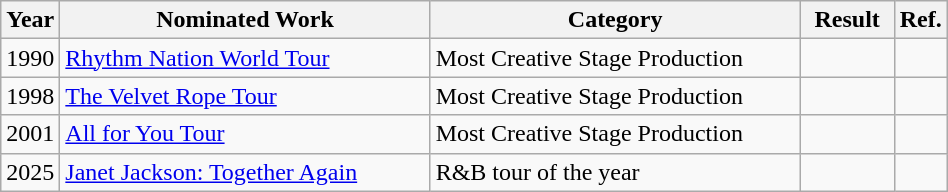<table class="wikitable" width="50%">
<tr>
<th width="5%">Year</th>
<th width="40%">Nominated Work</th>
<th width="40%">Category</th>
<th width="10%">Result</th>
<th width="5%">Ref.</th>
</tr>
<tr>
<td>1990</td>
<td><a href='#'>Rhythm Nation World Tour</a></td>
<td>Most Creative Stage Production</td>
<td></td>
<td></td>
</tr>
<tr>
<td>1998</td>
<td><a href='#'>The Velvet Rope Tour</a></td>
<td>Most Creative Stage Production</td>
<td></td>
<td></td>
</tr>
<tr>
<td>2001</td>
<td><a href='#'>All for You Tour</a></td>
<td>Most Creative Stage Production</td>
<td></td>
<td></td>
</tr>
<tr>
<td>2025</td>
<td><a href='#'>Janet Jackson: Together Again</a></td>
<td>R&B tour of the year</td>
<td></td>
<td></td>
</tr>
</table>
